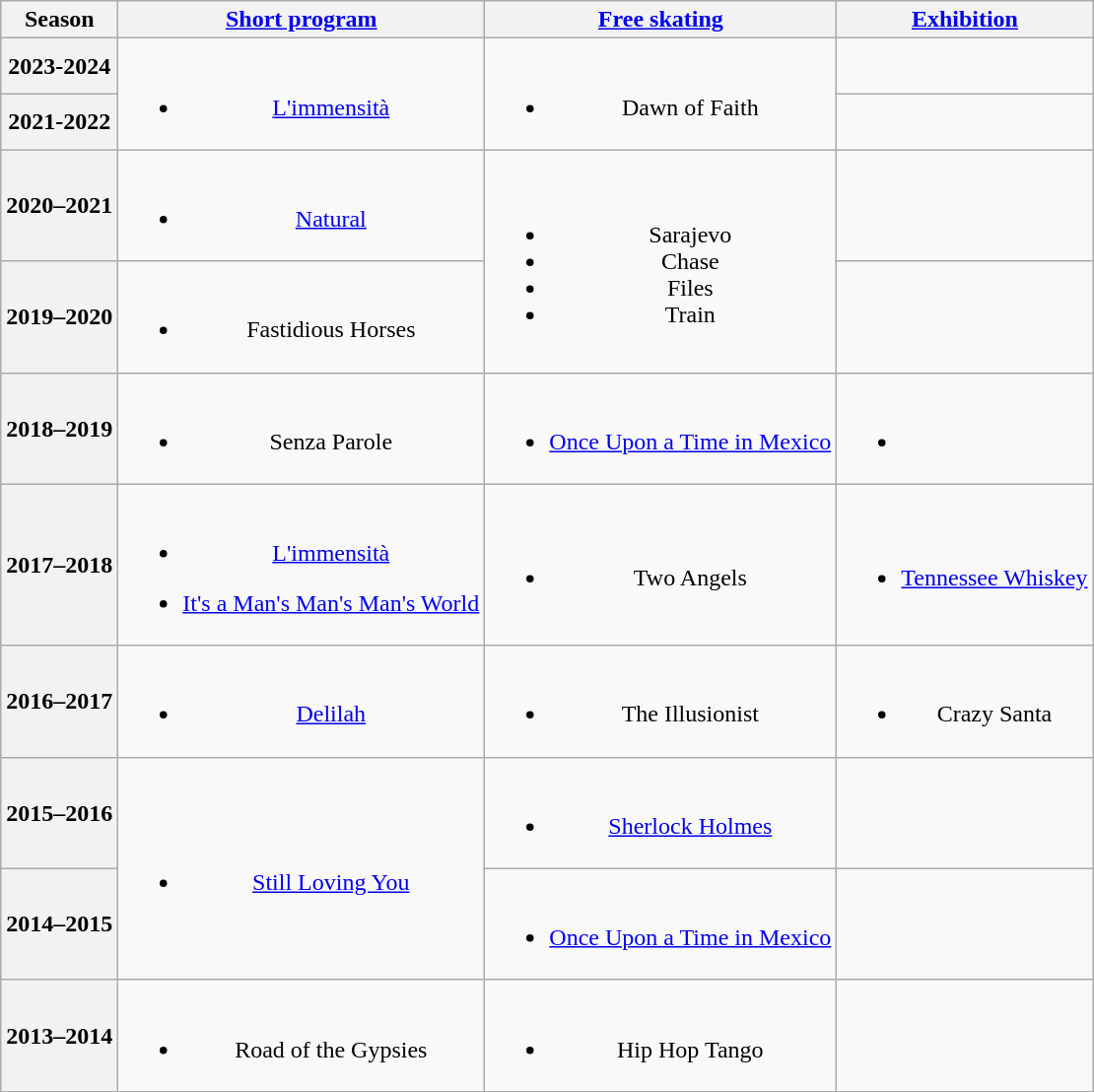<table class=wikitable style=text-align:center>
<tr>
<th>Season</th>
<th><a href='#'>Short program</a></th>
<th><a href='#'>Free skating</a></th>
<th><a href='#'>Exhibition</a></th>
</tr>
<tr>
<th>2023-2024</th>
<td rowspan=2><br><ul><li><a href='#'>L'immensità</a><br></li></ul></td>
<td rowspan=2><br><ul><li>Dawn of Faith <br></li></ul></td>
<td></td>
</tr>
<tr>
<th>2021-2022</th>
<td></td>
</tr>
<tr>
<th>2020–2021 <br> </th>
<td><br><ul><li><a href='#'>Natural</a> <br></li></ul></td>
<td rowspan=2><br><ul><li>Sarajevo</li><li>Chase</li><li>Files</li><li>Train <br></li></ul></td>
<td></td>
</tr>
<tr>
<th>2019–2020 <br> </th>
<td><br><ul><li>Fastidious Horses <br></li></ul></td>
<td></td>
</tr>
<tr>
<th>2018–2019 <br> </th>
<td><br><ul><li>Senza Parole <br></li></ul></td>
<td><br><ul><li><a href='#'>Once Upon a Time in Mexico</a> <br></li></ul></td>
<td><br><ul><li></li></ul></td>
</tr>
<tr>
<th>2017–2018 <br> </th>
<td><br><ul><li><a href='#'>L'immensità</a><br></li></ul><ul><li><a href='#'>It's a Man's Man's Man's World</a> <br></li></ul></td>
<td><br><ul><li>Two Angels <br></li></ul></td>
<td><br><ul><li><a href='#'>Tennessee Whiskey</a> <br></li></ul></td>
</tr>
<tr>
<th>2016–2017 <br> </th>
<td><br><ul><li><a href='#'>Delilah</a> <br></li></ul></td>
<td><br><ul><li>The Illusionist <br></li></ul></td>
<td><br><ul><li>Crazy Santa</li></ul></td>
</tr>
<tr>
<th>2015–2016 <br> </th>
<td rowspan=2><br><ul><li><a href='#'>Still Loving You</a> <br></li></ul></td>
<td><br><ul><li><a href='#'>Sherlock Holmes</a> <br> </li></ul></td>
<td></td>
</tr>
<tr>
<th>2014–2015 <br> </th>
<td><br><ul><li><a href='#'>Once Upon a Time in Mexico</a> <br></li></ul></td>
<td></td>
</tr>
<tr>
<th>2013–2014 <br> </th>
<td><br><ul><li>Road of the Gypsies <br></li></ul></td>
<td><br><ul><li>Hip Hop Tango <br></li></ul></td>
<td></td>
</tr>
</table>
